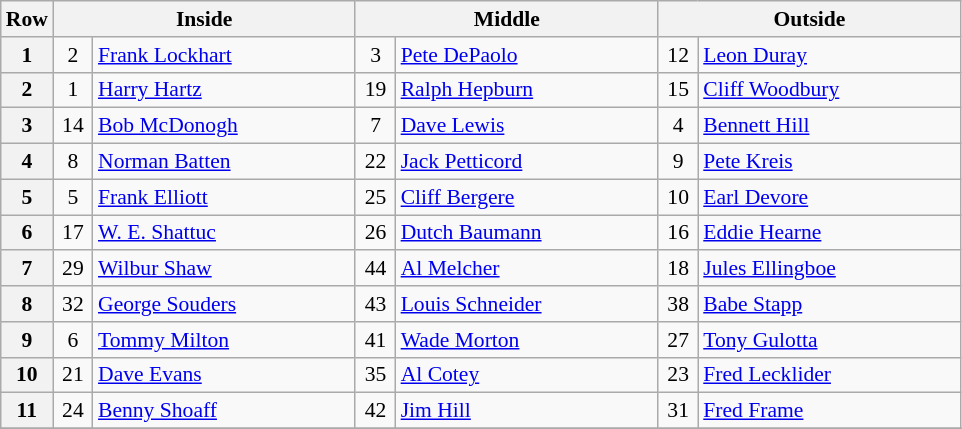<table class="wikitable" style="font-size: 90%;">
<tr>
<th>Row</th>
<th colspan=2 width="195">Inside</th>
<th colspan=2 width="195">Middle</th>
<th colspan=2 width="195">Outside</th>
</tr>
<tr>
<th>1</th>
<td align="center" width="20">2</td>
<td>  <a href='#'>Frank Lockhart</a> </td>
<td align="center" width="20">3</td>
<td>  <a href='#'>Pete DePaolo</a> </td>
<td align="center" width="20">12</td>
<td> <a href='#'>Leon Duray</a></td>
</tr>
<tr>
<th>2</th>
<td align="center" width="20">1</td>
<td> <a href='#'>Harry Hartz</a></td>
<td align="center" width="20">19</td>
<td> <a href='#'>Ralph Hepburn</a></td>
<td align="center" width="20">15</td>
<td> <a href='#'>Cliff Woodbury</a></td>
</tr>
<tr>
<th>3</th>
<td align="center" width="20">14</td>
<td> <a href='#'>Bob McDonogh</a></td>
<td align="center" width="20">7</td>
<td> <a href='#'>Dave Lewis</a></td>
<td align="center" width="20">4</td>
<td> <a href='#'>Bennett Hill</a></td>
</tr>
<tr>
<th>4</th>
<td align="center" width="20">8</td>
<td> <a href='#'>Norman Batten</a></td>
<td align="center" width="20">22</td>
<td> <a href='#'>Jack Petticord</a> </td>
<td align="center" width="20">9</td>
<td> <a href='#'>Pete Kreis</a></td>
</tr>
<tr>
<th>5</th>
<td align="center" width="20">5</td>
<td> <a href='#'>Frank Elliott</a></td>
<td align="center" width="20">25</td>
<td> <a href='#'>Cliff Bergere</a> </td>
<td align="center" width="20">10</td>
<td> <a href='#'>Earl Devore</a></td>
</tr>
<tr>
<th>6</th>
<td align="center" width="20">17</td>
<td> <a href='#'>W. E. Shattuc</a></td>
<td align="center" width="20">26</td>
<td> <a href='#'>Dutch Baumann</a> </td>
<td align="center" width="20">16</td>
<td> <a href='#'>Eddie Hearne</a></td>
</tr>
<tr>
<th>7</th>
<td align="center" width="20">29</td>
<td> <a href='#'>Wilbur Shaw</a> </td>
<td align="center" width="20">44</td>
<td> <a href='#'>Al Melcher</a> </td>
<td align="center" width="20">18</td>
<td> <a href='#'>Jules Ellingboe</a></td>
</tr>
<tr>
<th>8</th>
<td align="center" width="20">32</td>
<td> <a href='#'>George Souders</a> </td>
<td align="center" width="20">43</td>
<td> <a href='#'>Louis Schneider</a> </td>
<td align="center" width="20">38</td>
<td> <a href='#'>Babe Stapp</a> </td>
</tr>
<tr>
<th>9</th>
<td align="center" width="20">6</td>
<td> <a href='#'>Tommy Milton</a> </td>
<td align="center" width="20">41</td>
<td> <a href='#'>Wade Morton</a></td>
<td align="center" width="20">27</td>
<td> <a href='#'>Tony Gulotta</a></td>
</tr>
<tr>
<th>10</th>
<td align="center" width="20">21</td>
<td> <a href='#'>Dave Evans</a> </td>
<td align="center" width="20">35</td>
<td> <a href='#'>Al Cotey</a> </td>
<td align="center" width="20">23</td>
<td> <a href='#'>Fred Lecklider</a></td>
</tr>
<tr>
<th>11</th>
<td align="center" width="20">24</td>
<td> <a href='#'>Benny Shoaff</a> </td>
<td align="center" width="20">42</td>
<td> <a href='#'>Jim Hill</a> </td>
<td align="center" width="20">31</td>
<td> <a href='#'>Fred Frame</a> </td>
</tr>
<tr>
</tr>
</table>
